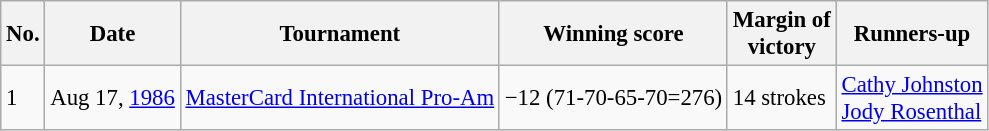<table class="wikitable" style="font-size:95%;">
<tr>
<th>No.</th>
<th>Date</th>
<th>Tournament</th>
<th>Winning score</th>
<th>Margin of<br>victory</th>
<th>Runners-up</th>
</tr>
<tr>
<td>1</td>
<td>Aug 17, <a href='#'>1986</a></td>
<td><a href='#'>MasterCard International Pro-Am</a></td>
<td>−12 (71-70-65-70=276)</td>
<td>14 strokes</td>
<td> <a href='#'>Cathy Johnston</a><br> <a href='#'>Jody Rosenthal</a></td>
</tr>
</table>
